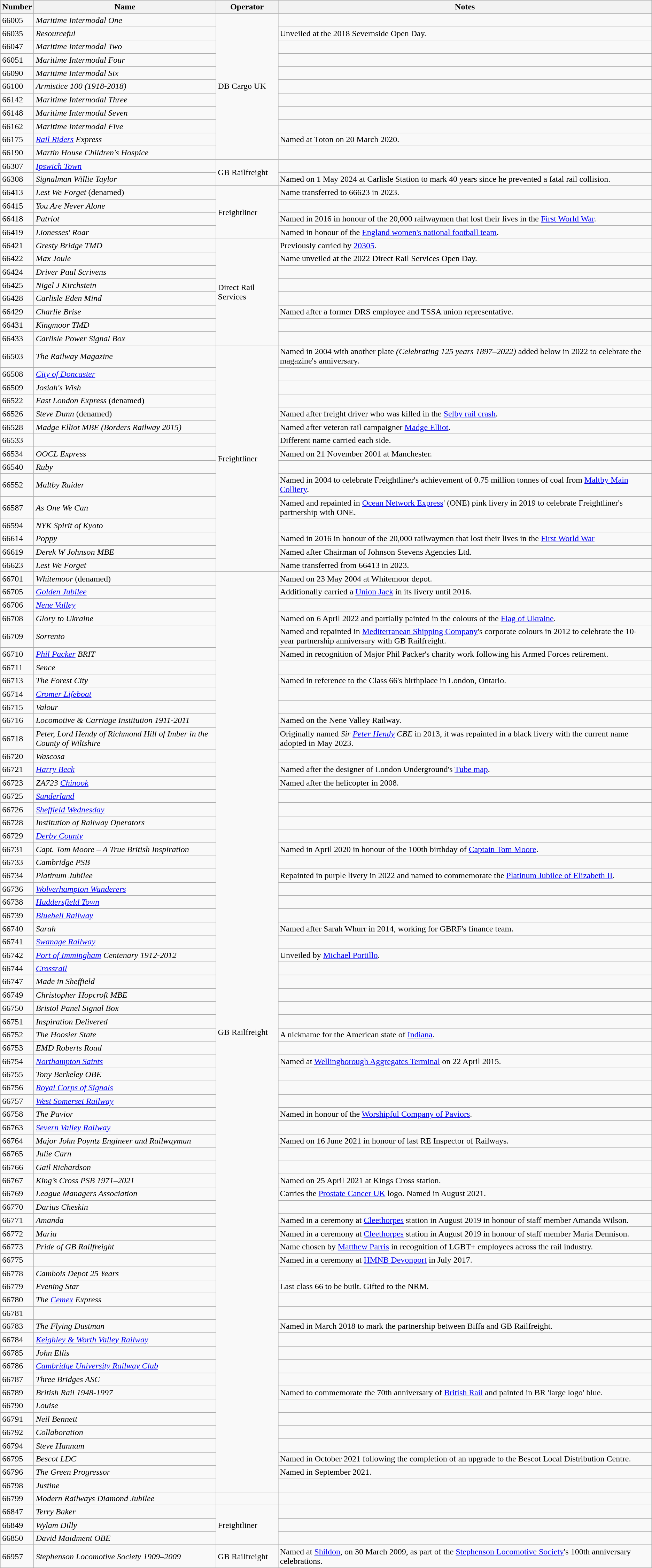<table class="wikitable">
<tr>
<th>Number</th>
<th>Name</th>
<th>Operator</th>
<th>Notes</th>
</tr>
<tr>
<td>66005</td>
<td><em>Maritime Intermodal One</em></td>
<td rowspan="11">DB Cargo UK</td>
<td></td>
</tr>
<tr>
<td>66035</td>
<td><em>Resourceful</em></td>
<td>Unveiled at the 2018 Severnside Open Day.</td>
</tr>
<tr>
<td>66047</td>
<td><em>Maritime Intermodal Two</em></td>
<td></td>
</tr>
<tr>
<td>66051</td>
<td><em>Maritime Intermodal Four</em></td>
<td></td>
</tr>
<tr>
<td>66090</td>
<td><em>Maritime Intermodal Six</em></td>
<td></td>
</tr>
<tr>
<td>66100</td>
<td><em>Armistice 100 (1918-2018)</em></td>
<td></td>
</tr>
<tr>
<td>66142</td>
<td><em>Maritime Intermodal Three</em></td>
<td></td>
</tr>
<tr>
<td>66148</td>
<td><em>Maritime Intermodal Seven</em></td>
<td></td>
</tr>
<tr>
<td>66162</td>
<td><em>Maritime Intermodal Five</em></td>
<td></td>
</tr>
<tr>
<td>66175</td>
<td><em><a href='#'>Rail Riders</a> Express</em></td>
<td>Named at Toton on 20 March 2020.</td>
</tr>
<tr>
<td>66190</td>
<td><em>Martin House Children's Hospice</em></td>
<td></td>
</tr>
<tr>
<td>66307</td>
<td><em><a href='#'>Ipswich Town</a></em></td>
<td rowspan="2">GB Railfreight</td>
<td></td>
</tr>
<tr>
<td>66308</td>
<td><em>Signalman Willie Taylor</em></td>
<td>Named on 1 May 2024 at Carlisle Station to mark 40 years since he prevented a fatal rail collision.</td>
</tr>
<tr>
<td>66413</td>
<td><em>Lest We Forget</em> (denamed)</td>
<td rowspan="4">Freightliner</td>
<td>Name transferred to 66623 in 2023.</td>
</tr>
<tr>
<td>66415</td>
<td><em>You Are Never Alone</em></td>
<td></td>
</tr>
<tr>
<td>66418</td>
<td><em>Patriot</em></td>
<td>Named in 2016 in honour of the 20,000 railwaymen that lost their lives in the <a href='#'>First World War</a>.</td>
</tr>
<tr>
<td>66419</td>
<td><em>Lionesses' Roar</em></td>
<td>Named in honour of the <a href='#'>England women's national football team</a>.</td>
</tr>
<tr>
<td>66421</td>
<td><em>Gresty Bridge TMD</em></td>
<td rowspan="8">Direct Rail Services</td>
<td>Previously carried by <a href='#'>20305</a>.</td>
</tr>
<tr>
<td>66422</td>
<td><em>Max Joule</em></td>
<td>Name unveiled at the 2022 Direct Rail Services Open Day.</td>
</tr>
<tr>
<td>66424</td>
<td><em>Driver Paul Scrivens</em></td>
<td></td>
</tr>
<tr>
<td>66425</td>
<td><em>Nigel J Kirchstein</em></td>
<td></td>
</tr>
<tr>
<td>66428</td>
<td><em>Carlisle Eden Mind</em></td>
<td></td>
</tr>
<tr>
<td>66429</td>
<td><em>Charlie Brise</em></td>
<td>Named after a former DRS employee and TSSA union representative.</td>
</tr>
<tr>
<td>66431</td>
<td><em>Kingmoor TMD</em></td>
<td></td>
</tr>
<tr>
<td>66433</td>
<td><em>Carlisle Power Signal Box</em></td>
<td></td>
</tr>
<tr>
<td>66503</td>
<td><em>The Railway Magazine</em></td>
<td rowspan="15">Freightliner</td>
<td>Named in 2004 with another plate <em>(Celebrating 125 years 1897–2022)</em> added below in 2022 to celebrate the magazine's anniversary.</td>
</tr>
<tr>
<td>66508</td>
<td><em><a href='#'>City of Doncaster</a></em></td>
<td></td>
</tr>
<tr>
<td>66509</td>
<td><em>Josiah's Wish</em></td>
<td></td>
</tr>
<tr>
<td>66522</td>
<td><em>East London Express</em> (denamed)</td>
<td></td>
</tr>
<tr>
<td>66526</td>
<td><em>Steve Dunn</em> (denamed)</td>
<td>Named after freight driver who was killed in the <a href='#'>Selby rail crash</a>.</td>
</tr>
<tr>
<td>66528</td>
<td><em>Madge Elliot MBE (Borders Railway 2015)</em></td>
<td>Named after veteran rail campaigner <a href='#'>Madge Elliot</a>.</td>
</tr>
<tr>
<td>66533</td>
<td></td>
<td>Different name carried each side.</td>
</tr>
<tr>
<td>66534</td>
<td><em>OOCL Express</em></td>
<td>Named on 21 November 2001 at Manchester.</td>
</tr>
<tr>
<td>66540</td>
<td><em>Ruby</em></td>
<td></td>
</tr>
<tr>
<td>66552</td>
<td><em>Maltby Raider</em></td>
<td>Named in 2004 to celebrate Freightliner's achievement of 0.75 million tonnes of coal from <a href='#'>Maltby Main Colliery</a>.</td>
</tr>
<tr>
<td>66587</td>
<td><em>As One We Can</em></td>
<td>Named and repainted in <a href='#'>Ocean Network Express</a>' (ONE) pink livery in 2019 to celebrate Freightliner's partnership with ONE.</td>
</tr>
<tr>
<td>66594</td>
<td><em>NYK Spirit of Kyoto</em></td>
<td></td>
</tr>
<tr>
<td>66614</td>
<td><em>Poppy</em></td>
<td>Named in 2016 in honour of the 20,000 railwaymen that lost their lives in the <a href='#'>First World War</a></td>
</tr>
<tr>
<td>66619</td>
<td><em>Derek W Johnson MBE</em></td>
<td>Named after Chairman of Johnson Stevens Agencies Ltd.</td>
</tr>
<tr>
<td>66623</td>
<td><em>Lest We Forget</em></td>
<td>Name transferred from 66413 in 2023.</td>
</tr>
<tr>
<td>66701</td>
<td><em>Whitemoor</em> (denamed)</td>
<td rowspan="68">GB Railfreight</td>
<td>Named on 23 May 2004 at Whitemoor depot.</td>
</tr>
<tr>
<td>66705</td>
<td><em><a href='#'>Golden Jubilee</a></em></td>
<td>Additionally carried a <a href='#'>Union Jack</a> in its livery until 2016.</td>
</tr>
<tr>
<td>66706</td>
<td><em><a href='#'>Nene Valley</a></em></td>
<td></td>
</tr>
<tr>
<td>66708</td>
<td><em>Glory to Ukraine</em></td>
<td>Named on 6 April 2022 and partially painted in the colours of the <a href='#'>Flag of Ukraine</a>.</td>
</tr>
<tr>
<td>66709</td>
<td><em>Sorrento</em></td>
<td>Named and repainted in <a href='#'>Mediterranean Shipping Company</a>'s corporate colours in 2012 to celebrate the 10-year partnership anniversary with GB Railfreight.</td>
</tr>
<tr>
<td>66710</td>
<td><em><a href='#'>Phil Packer</a> BRIT</em></td>
<td>Named in recognition of Major Phil Packer's charity work following his Armed Forces retirement.</td>
</tr>
<tr>
<td>66711</td>
<td><em>Sence</em></td>
<td></td>
</tr>
<tr>
<td>66713</td>
<td><em>The Forest City</em></td>
<td>Named in reference to the Class 66's birthplace in London, Ontario.</td>
</tr>
<tr>
<td>66714</td>
<td><em><a href='#'>Cromer Lifeboat</a></em></td>
<td></td>
</tr>
<tr>
<td>66715</td>
<td><em>Valour</em></td>
<td></td>
</tr>
<tr>
<td>66716</td>
<td><em>Locomotive & Carriage Institution 1911-2011</em></td>
<td>Named on the Nene Valley Railway.</td>
</tr>
<tr>
<td>66718</td>
<td><em>Peter, Lord Hendy of Richmond Hill of Imber in the County of Wiltshire</em></td>
<td>Originally named <em>Sir <a href='#'>Peter Hendy</a> CBE</em> in 2013, it was repainted in a black livery with the current name adopted in May 2023.</td>
</tr>
<tr>
<td>66720</td>
<td><em>Wascosa</em></td>
<td></td>
</tr>
<tr>
<td>66721</td>
<td><em><a href='#'>Harry Beck</a></em></td>
<td>Named after the designer of London Underground's <a href='#'>Tube map</a>.</td>
</tr>
<tr>
<td>66723</td>
<td><em>ZA723 <a href='#'>Chinook</a></em></td>
<td>Named after the helicopter in 2008.</td>
</tr>
<tr>
<td>66725</td>
<td><em><a href='#'>Sunderland</a></em></td>
<td></td>
</tr>
<tr>
<td>66726</td>
<td><em><a href='#'>Sheffield Wednesday</a></em></td>
<td></td>
</tr>
<tr>
<td>66728</td>
<td><em>Institution of Railway Operators</em></td>
<td></td>
</tr>
<tr>
<td>66729</td>
<td><em><a href='#'>Derby County</a></em></td>
<td></td>
</tr>
<tr>
<td>66731</td>
<td><em>Capt. Tom Moore – A True British Inspiration</em></td>
<td>Named in April 2020 in honour of the 100th birthday of <a href='#'>Captain Tom Moore</a>.</td>
</tr>
<tr>
<td>66733</td>
<td><em>Cambridge PSB</em></td>
<td></td>
</tr>
<tr>
<td>66734</td>
<td><em>Platinum Jubilee</em></td>
<td>Repainted in purple livery in 2022 and named to commemorate the <a href='#'>Platinum Jubilee of Elizabeth II</a>.</td>
</tr>
<tr>
<td>66736</td>
<td><em><a href='#'>Wolverhampton Wanderers</a></em></td>
<td></td>
</tr>
<tr>
<td>66738</td>
<td><em><a href='#'>Huddersfield Town</a></em></td>
<td></td>
</tr>
<tr>
<td>66739</td>
<td><em><a href='#'>Bluebell Railway</a></em></td>
<td></td>
</tr>
<tr>
<td>66740</td>
<td><em>Sarah</em></td>
<td>Named after Sarah Whurr in 2014, working for GBRF's finance team.</td>
</tr>
<tr>
<td>66741</td>
<td><em><a href='#'>Swanage Railway</a></em></td>
<td></td>
</tr>
<tr>
<td>66742</td>
<td><em><a href='#'>Port of Immingham</a> Centenary 1912-2012</em></td>
<td>Unveiled by <a href='#'>Michael Portillo</a>.</td>
</tr>
<tr>
<td>66744</td>
<td><em><a href='#'>Crossrail</a></em></td>
<td></td>
</tr>
<tr>
<td>66747</td>
<td><em>Made in Sheffield</em></td>
<td></td>
</tr>
<tr>
<td>66749</td>
<td><em>Christopher Hopcroft MBE</em></td>
<td></td>
</tr>
<tr>
<td>66750</td>
<td><em>Bristol Panel Signal Box</em></td>
<td></td>
</tr>
<tr>
<td>66751</td>
<td><em>Inspiration Delivered</em></td>
<td></td>
</tr>
<tr>
<td>66752</td>
<td><em>The Hoosier State</em></td>
<td>A nickname for the American state of <a href='#'>Indiana</a>.</td>
</tr>
<tr>
<td>66753</td>
<td><em>EMD Roberts Road</em></td>
<td></td>
</tr>
<tr>
<td>66754</td>
<td><em><a href='#'>Northampton Saints</a></em></td>
<td>Named at <a href='#'>Wellingborough Aggregates Terminal</a> on 22 April 2015.</td>
</tr>
<tr>
<td>66755</td>
<td><em>Tony Berkeley OBE</em></td>
<td></td>
</tr>
<tr>
<td>66756</td>
<td><em><a href='#'>Royal Corps of Signals</a></em></td>
<td></td>
</tr>
<tr>
<td>66757</td>
<td><em><a href='#'>West Somerset Railway</a></em></td>
<td></td>
</tr>
<tr>
<td>66758</td>
<td><em>The Pavior</em></td>
<td>Named in honour of the <a href='#'>Worshipful Company of Paviors</a>.</td>
</tr>
<tr>
<td>66763</td>
<td><em><a href='#'>Severn Valley Railway</a></em></td>
<td></td>
</tr>
<tr>
<td>66764</td>
<td><em>Major John Poyntz Engineer and Railwayman</em></td>
<td>Named on 16 June 2021 in honour of last RE Inspector of Railways.</td>
</tr>
<tr>
<td>66765</td>
<td><em>Julie Carn</em></td>
<td></td>
</tr>
<tr>
<td>66766</td>
<td><em>Gail Richardson</em></td>
<td></td>
</tr>
<tr>
<td>66767</td>
<td><em>King’s Cross PSB 1971–2021</em></td>
<td>Named on 25 April 2021 at Kings Cross station.</td>
</tr>
<tr>
<td>66769</td>
<td><em>League Managers Association</em></td>
<td>Carries the <a href='#'>Prostate Cancer UK</a> logo. Named in August 2021.</td>
</tr>
<tr>
<td>66770</td>
<td><em>Darius Cheskin</em></td>
<td></td>
</tr>
<tr>
<td>66771</td>
<td><em>Amanda</em></td>
<td>Named in a ceremony at <a href='#'>Cleethorpes</a> station in August 2019 in honour of staff member Amanda Wilson.</td>
</tr>
<tr>
<td>66772</td>
<td><em>Maria</em></td>
<td>Named in a ceremony at <a href='#'>Cleethorpes</a> station in August 2019 in honour of staff member Maria Dennison.</td>
</tr>
<tr>
<td>66773</td>
<td><em>Pride of GB Railfreight</em></td>
<td>Name chosen by <a href='#'>Matthew Parris</a> in recognition of LGBT+ employees across the rail industry.</td>
</tr>
<tr>
<td>66775</td>
<td></td>
<td>Named in a ceremony at <a href='#'>HMNB Devonport</a> in July 2017.</td>
</tr>
<tr>
<td>66778</td>
<td><em>Cambois Depot 25 Years</em></td>
<td></td>
</tr>
<tr>
<td>66779</td>
<td><em>Evening Star</em></td>
<td>Last class 66 to be built. Gifted to the NRM.</td>
</tr>
<tr>
<td>66780</td>
<td><em>The <a href='#'>Cemex</a> Express</em></td>
<td></td>
</tr>
<tr>
<td>66781</td>
<td></td>
<td></td>
</tr>
<tr>
<td>66783</td>
<td><em>The Flying Dustman</em></td>
<td>Named in March 2018 to mark the partnership between Biffa and GB Railfreight.</td>
</tr>
<tr>
<td>66784</td>
<td><em><a href='#'>Keighley & Worth Valley Railway</a></em></td>
<td></td>
</tr>
<tr>
<td>66785</td>
<td><em>John Ellis</em></td>
<td></td>
</tr>
<tr>
<td>66786</td>
<td><em><a href='#'>Cambridge University Railway Club</a></em></td>
<td></td>
</tr>
<tr>
<td>66787</td>
<td><em>Three Bridges ASC</em></td>
<td></td>
</tr>
<tr>
<td>66789</td>
<td><em>British Rail 1948-1997</em></td>
<td>Named to commemorate the 70th anniversary of <a href='#'>British Rail</a> and painted in BR 'large logo' blue.</td>
</tr>
<tr>
<td>66790</td>
<td><em>Louise</em></td>
<td></td>
</tr>
<tr>
<td>66791</td>
<td><em>Neil Bennett</em></td>
<td></td>
</tr>
<tr>
<td>66792</td>
<td><em>Collaboration</em></td>
<td></td>
</tr>
<tr>
<td>66794</td>
<td><em>Steve Hannam</em></td>
<td></td>
</tr>
<tr>
<td>66795</td>
<td><em>Bescot LDC</em></td>
<td>Named in October 2021 following the completion of an upgrade to the Bescot Local Distribution Centre.</td>
</tr>
<tr>
<td>66796</td>
<td><em>The Green Progressor</em></td>
<td>Named in September 2021.</td>
</tr>
<tr>
<td>66798</td>
<td><em>Justine</em></td>
<td></td>
</tr>
<tr>
<td>66799</td>
<td><em>Modern Railways Diamond Jubilee</em></td>
<td></td>
</tr>
<tr>
<td>66847</td>
<td><em>Terry Baker</em></td>
<td rowspan="3">Freightliner</td>
<td></td>
</tr>
<tr>
<td>66849</td>
<td><em>Wylam Dilly</em></td>
<td></td>
</tr>
<tr>
<td>66850</td>
<td><em>David Maidment OBE</em></td>
<td></td>
</tr>
<tr>
<td>66957</td>
<td><em>Stephenson Locomotive Society 1909–2009</em></td>
<td>GB Railfreight</td>
<td>Named at <a href='#'>Shildon</a>, on 30 March 2009, as part of the <a href='#'>Stephenson Locomotive Society</a>'s 100th anniversary celebrations.</td>
</tr>
</table>
